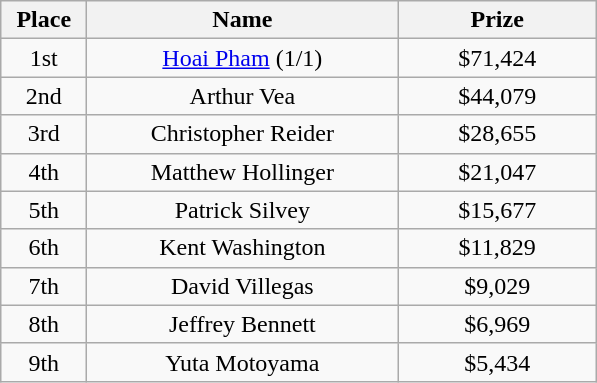<table class="wikitable">
<tr>
<th width="50">Place</th>
<th width="200">Name</th>
<th width="125">Prize</th>
</tr>
<tr>
<td align = "center">1st</td>
<td align = "center"><a href='#'>Hoai Pham</a> (1/1)</td>
<td align = "center">$71,424</td>
</tr>
<tr>
<td align = "center">2nd</td>
<td align = "center">Arthur Vea</td>
<td align = "center">$44,079</td>
</tr>
<tr>
<td align = "center">3rd</td>
<td align = "center">Christopher Reider</td>
<td align = "center">$28,655</td>
</tr>
<tr>
<td align = "center">4th</td>
<td align = "center">Matthew Hollinger</td>
<td align = "center">$21,047</td>
</tr>
<tr>
<td align = "center">5th</td>
<td align = "center">Patrick Silvey</td>
<td align = "center">$15,677</td>
</tr>
<tr>
<td align = "center">6th</td>
<td align = "center">Kent Washington</td>
<td align = "center">$11,829</td>
</tr>
<tr>
<td align = "center">7th</td>
<td align = "center">David Villegas</td>
<td align = "center">$9,029</td>
</tr>
<tr>
<td align = "center">8th</td>
<td align = "center">Jeffrey Bennett</td>
<td align = "center">$6,969</td>
</tr>
<tr>
<td align = "center">9th</td>
<td align = "center">Yuta Motoyama</td>
<td align = "center">$5,434</td>
</tr>
</table>
